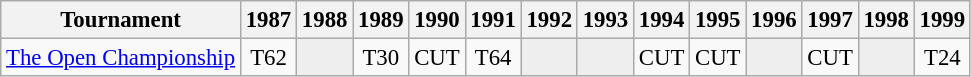<table class="wikitable" style="font-size:95%;text-align:center;">
<tr>
<th>Tournament</th>
<th>1987</th>
<th>1988</th>
<th>1989</th>
<th>1990</th>
<th>1991</th>
<th>1992</th>
<th>1993</th>
<th>1994</th>
<th>1995</th>
<th>1996</th>
<th>1997</th>
<th>1998</th>
<th>1999</th>
</tr>
<tr>
<td align=left><a href='#'>The Open Championship</a></td>
<td>T62</td>
<td style="background:#eeeeee;"></td>
<td>T30</td>
<td>CUT</td>
<td>T64</td>
<td style="background:#eeeeee;"></td>
<td style="background:#eeeeee;"></td>
<td>CUT</td>
<td>CUT</td>
<td style="background:#eeeeee;"></td>
<td>CUT</td>
<td style="background:#eeeeee;"></td>
<td>T24</td>
</tr>
</table>
